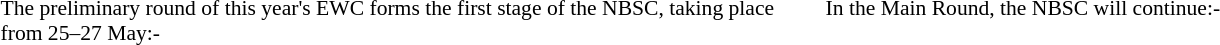<table style="font-size: 90%">
<tr>
<td style="vertical-align: top;" width=38%><br>The preliminary round of this year's EWC forms the first stage of the NBSC, taking place from 25–27 May:- 
</td>
<td width=2%></td>
<td style="vertical-align: top;" width=52%><br>In the Main Round, the NBSC will continue:- 
</td>
</tr>
</table>
